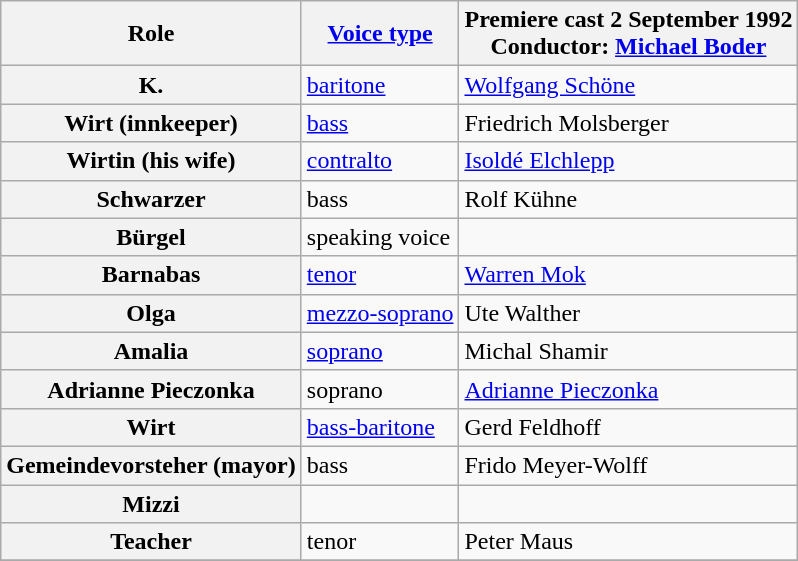<table class="wikitable plainrowheaders">
<tr>
<th scope="col">Role</th>
<th scope="col"><a href='#'>Voice type</a></th>
<th scope="col">Premiere cast 2 September 1992<br>Conductor: <a href='#'>Michael Boder</a></th>
</tr>
<tr>
<th scope="row">K.</th>
<td><a href='#'>baritone</a></td>
<td><a href='#'>Wolfgang Schöne</a></td>
</tr>
<tr>
<th scope="row">Wirt (innkeeper)</th>
<td><a href='#'>bass</a></td>
<td>Friedrich Molsberger</td>
</tr>
<tr>
<th scope="row">Wirtin (his wife)</th>
<td><a href='#'>contralto</a></td>
<td><a href='#'>Isoldé Elchlepp</a></td>
</tr>
<tr>
<th scope="row">Schwarzer</th>
<td>bass</td>
<td>Rolf Kühne</td>
</tr>
<tr>
<th scope="row">Bürgel</th>
<td>speaking voice</td>
<td></td>
</tr>
<tr>
<th scope="row">Barnabas</th>
<td><a href='#'>tenor</a></td>
<td><a href='#'>Warren Mok</a></td>
</tr>
<tr>
<th scope="row">Olga</th>
<td><a href='#'>mezzo-soprano</a></td>
<td>Ute Walther</td>
</tr>
<tr>
<th scope="row">Amalia</th>
<td><a href='#'>soprano</a></td>
<td>Michal Shamir</td>
</tr>
<tr>
<th scope="row">Adrianne Pieczonka</th>
<td>soprano</td>
<td><a href='#'>Adrianne Pieczonka</a></td>
</tr>
<tr>
<th scope="row">Wirt</th>
<td><a href='#'>bass-baritone</a></td>
<td>Gerd Feldhoff</td>
</tr>
<tr>
<th scope="row">Gemeindevorsteher (mayor)</th>
<td>bass</td>
<td>Frido Meyer-Wolff</td>
</tr>
<tr>
<th scope="row">Mizzi</th>
<td></td>
<td></td>
</tr>
<tr>
<th scope="row">Teacher</th>
<td>tenor</td>
<td>Peter Maus</td>
</tr>
<tr>
</tr>
</table>
